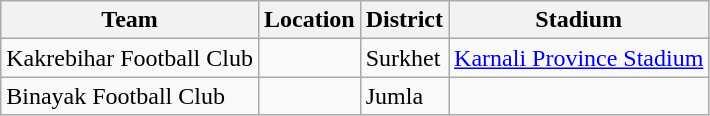<table class="wikitable sortable">
<tr>
<th>Team</th>
<th>Location</th>
<th>District</th>
<th>Stadium</th>
</tr>
<tr>
<td>Kakrebihar Football Club</td>
<td></td>
<td>Surkhet</td>
<td><a href='#'>Karnali Province Stadium</a></td>
</tr>
<tr>
<td>Binayak Football Club</td>
<td></td>
<td>Jumla</td>
<td></td>
</tr>
</table>
